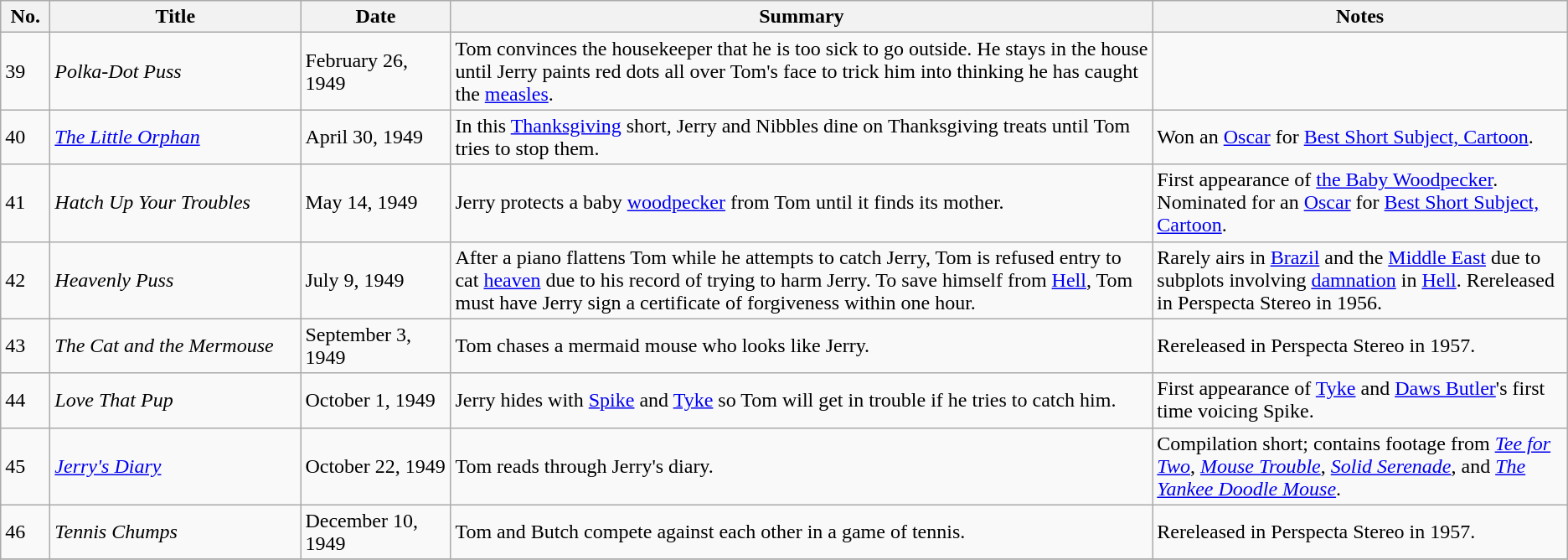<table class="wikitable">
<tr>
<th style="width:2em">No.</th>
<th style="width:12em">Title</th>
<th style="width:7em">Date</th>
<th>Summary</th>
<th>Notes</th>
</tr>
<tr>
<td>39</td>
<td><em>Polka-Dot Puss</em></td>
<td>February 26, 1949</td>
<td>Tom convinces the housekeeper that he is too sick to go outside. He stays in the house until Jerry paints red dots all over Tom's face to trick him into thinking he has caught the <a href='#'>measles</a>.</td>
<td></td>
</tr>
<tr>
<td>40</td>
<td><em><a href='#'>The Little Orphan</a></em></td>
<td>April 30, 1949</td>
<td>In this <a href='#'>Thanksgiving</a> short, Jerry and Nibbles dine on Thanksgiving treats until Tom tries to stop them.</td>
<td>Won an <a href='#'>Oscar</a> for <a href='#'>Best Short Subject, Cartoon</a>.</td>
</tr>
<tr>
<td>41</td>
<td><em>Hatch Up Your Troubles</em></td>
<td>May 14, 1949</td>
<td>Jerry protects a baby <a href='#'>woodpecker</a> from Tom until it finds its mother.</td>
<td>First appearance of <a href='#'>the Baby Woodpecker</a>. Nominated for an <a href='#'>Oscar</a> for <a href='#'>Best Short Subject, Cartoon</a>.</td>
</tr>
<tr>
<td>42</td>
<td><em>Heavenly Puss</em></td>
<td>July 9, 1949</td>
<td>After a piano flattens Tom while he attempts to catch Jerry, Tom is refused entry to cat <a href='#'>heaven</a> due to his record of trying to harm Jerry. To save himself from <a href='#'>Hell</a>, Tom must have Jerry sign a certificate of forgiveness within one hour.</td>
<td>Rarely airs in <a href='#'>Brazil</a> and the <a href='#'>Middle East</a> due to subplots involving <a href='#'>damnation</a> in <a href='#'>Hell</a>. Rereleased in Perspecta Stereo in 1956.</td>
</tr>
<tr>
<td>43</td>
<td><em>The Cat and the Mermouse</em></td>
<td>September 3, 1949</td>
<td>Tom chases a mermaid mouse who looks like Jerry.</td>
<td>Rereleased in Perspecta Stereo in 1957.</td>
</tr>
<tr>
<td>44</td>
<td><em>Love That Pup</em></td>
<td>October 1, 1949</td>
<td>Jerry hides with <a href='#'>Spike</a> and <a href='#'>Tyke</a> so Tom will get in trouble if he tries to catch him.</td>
<td>First appearance of <a href='#'>Tyke</a> and <a href='#'>Daws Butler</a>'s first time voicing Spike.</td>
</tr>
<tr>
<td>45</td>
<td><em><a href='#'>Jerry's Diary</a></em></td>
<td>October 22, 1949</td>
<td>Tom reads through Jerry's diary.</td>
<td>Compilation short; contains footage from <em><a href='#'>Tee for Two</a></em>, <em><a href='#'>Mouse Trouble</a></em>, <em><a href='#'>Solid Serenade</a></em>, and <em><a href='#'>The Yankee Doodle Mouse</a></em>.</td>
</tr>
<tr>
<td>46</td>
<td><em>Tennis Chumps</em></td>
<td>December 10, 1949</td>
<td>Tom and Butch compete against each other in a game of tennis.</td>
<td>Rereleased in Perspecta Stereo in 1957.</td>
</tr>
<tr>
</tr>
</table>
